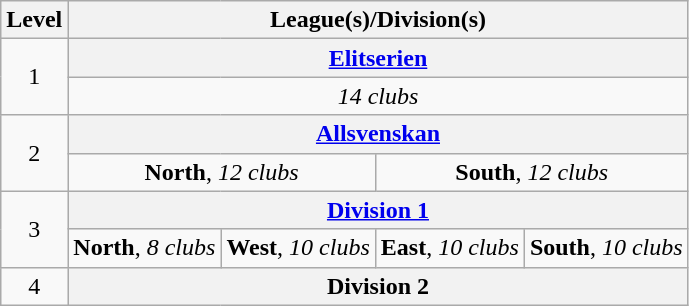<table class="wikitable" style="text-align: center;">
<tr>
<th>Level</th>
<th colspan=4>League(s)/Division(s)</th>
</tr>
<tr>
<td rowspan=2>1</td>
<th colspan=4><a href='#'>Elitserien</a></th>
</tr>
<tr>
<td colspan=4><em>14 clubs</em></td>
</tr>
<tr>
<td rowspan=2>2</td>
<th colspan=4><a href='#'>Allsvenskan</a></th>
</tr>
<tr>
<td colspan=2><strong>North</strong>, <em>12 clubs</em></td>
<td colspan=2><strong>South</strong>, <em>12 clubs</em></td>
</tr>
<tr>
<td rowspan=2>3</td>
<th colspan=4><a href='#'>Division 1</a></th>
</tr>
<tr>
<td><strong>North</strong>, <em>8 clubs</em></td>
<td><strong>West</strong>, <em>10 clubs</em></td>
<td><strong>East</strong>, <em>10 clubs</em></td>
<td><strong>South</strong>, <em>10 clubs</em></td>
</tr>
<tr>
<td>4</td>
<th colspan=4>Division 2</th>
</tr>
</table>
